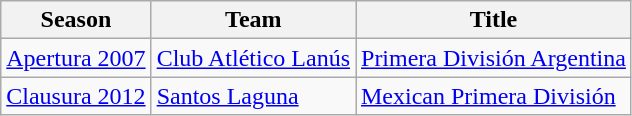<table class="wikitable">
<tr>
<th>Season</th>
<th>Team</th>
<th>Title</th>
</tr>
<tr>
<td><a href='#'>Apertura 2007</a></td>
<td><a href='#'>Club Atlético Lanús</a></td>
<td><a href='#'>Primera División Argentina</a></td>
</tr>
<tr>
<td><a href='#'>Clausura 2012</a></td>
<td><a href='#'>Santos Laguna</a></td>
<td><a href='#'>Mexican Primera División</a></td>
</tr>
</table>
